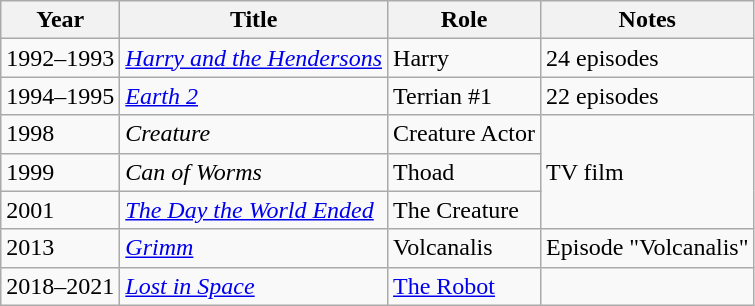<table class="wikitable">
<tr>
<th>Year</th>
<th>Title</th>
<th>Role</th>
<th>Notes</th>
</tr>
<tr>
<td>1992–1993</td>
<td><em><a href='#'>Harry and the Hendersons</a></em></td>
<td>Harry</td>
<td>24 episodes</td>
</tr>
<tr>
<td>1994–1995</td>
<td><em><a href='#'>Earth 2</a></em></td>
<td>Terrian #1</td>
<td>22 episodes</td>
</tr>
<tr>
<td>1998</td>
<td><em>Creature</em></td>
<td>Creature Actor</td>
<td rowspan="3">TV film</td>
</tr>
<tr>
<td>1999</td>
<td><em>Can of Worms</em></td>
<td>Thoad</td>
</tr>
<tr>
<td>2001</td>
<td><em><a href='#'>The Day the World Ended</a></em></td>
<td>The Creature</td>
</tr>
<tr>
<td>2013</td>
<td><em><a href='#'>Grimm</a></em></td>
<td>Volcanalis</td>
<td>Episode "Volcanalis"</td>
</tr>
<tr>
<td>2018–2021</td>
<td><em><a href='#'>Lost in Space</a></em></td>
<td><a href='#'>The Robot</a></td>
<td></td>
</tr>
</table>
